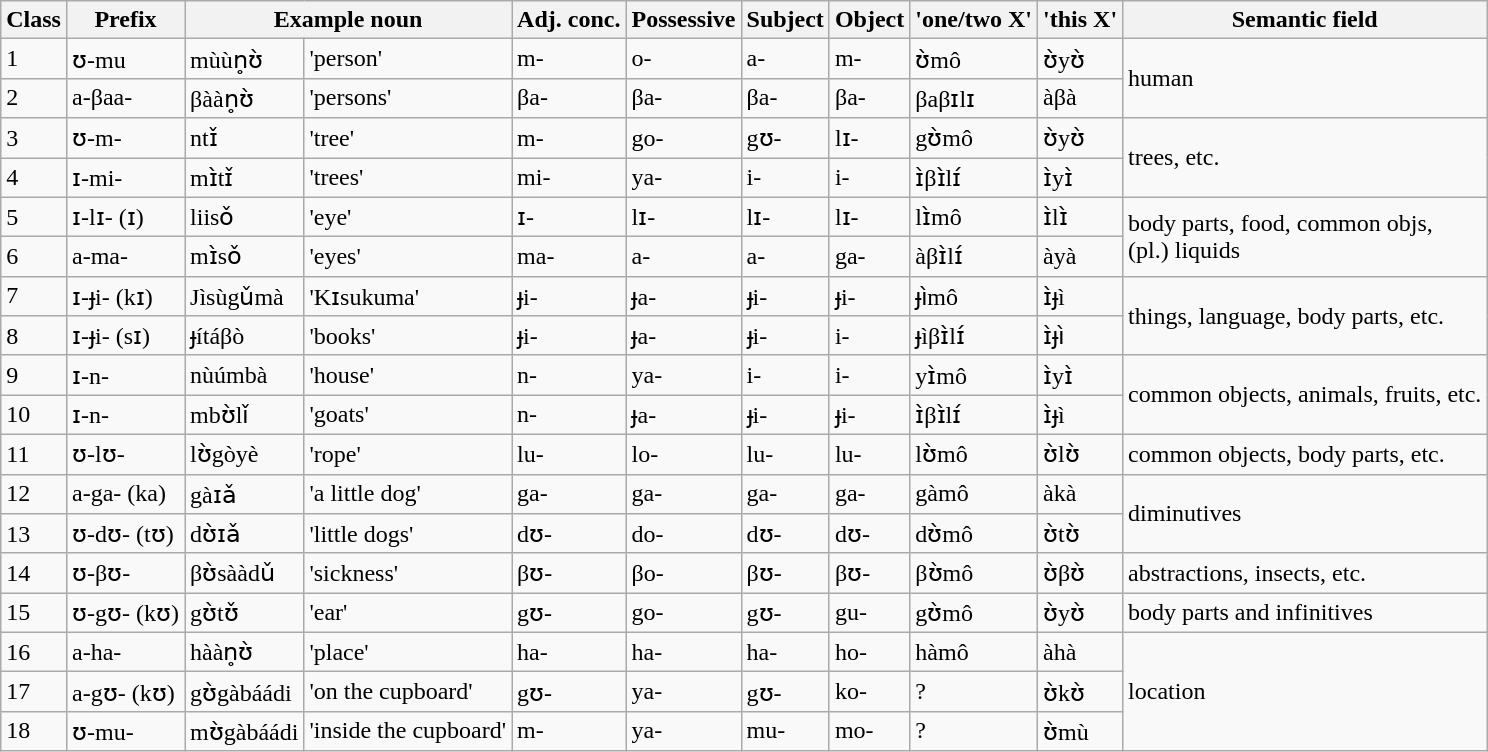<table class="wikitable">
<tr>
<th>Class</th>
<th>Prefix</th>
<th colspan=2>Example noun</th>
<th>Adj. conc.</th>
<th>Possessive</th>
<th>Subject</th>
<th>Object</th>
<th>'one/two X'</th>
<th>'this X'</th>
<th>Semantic field</th>
</tr>
<tr>
<td>1</td>
<td>ʊ-mu</td>
<td>mùùn̥ʊ̀</td>
<td>'person'</td>
<td>m-</td>
<td>o-</td>
<td>a-</td>
<td>m-</td>
<td>ʊ̀mô</td>
<td>ʊ̀yʊ̀</td>
<td rowspan=2>human</td>
</tr>
<tr>
<td>2</td>
<td>a-βaa-</td>
<td>βààn̥ʊ̀</td>
<td>'persons'</td>
<td>βa-</td>
<td>βa-</td>
<td>βa-</td>
<td>βa-</td>
<td>βaβɪlɪ</td>
<td>àβà</td>
</tr>
<tr>
<td>3</td>
<td>ʊ-m-</td>
<td>ntɪ̌</td>
<td>'tree'</td>
<td>m-</td>
<td>go-</td>
<td>gʊ-</td>
<td>lɪ-</td>
<td>gʊ̀mô</td>
<td>ʊ̀yʊ̀</td>
<td rowspan=2>trees, etc.</td>
</tr>
<tr>
<td>4</td>
<td>ɪ-mi-</td>
<td>mɪ̀tɪ̌</td>
<td>'trees'</td>
<td>mi-</td>
<td>ya-</td>
<td>i-</td>
<td>i-</td>
<td>ɪ̀βɪ̀lɪ́</td>
<td>ɪ̀yɪ̀</td>
</tr>
<tr>
<td>5</td>
<td>ɪ-lɪ- (ɪ)</td>
<td>liisǒ</td>
<td>'eye'</td>
<td>ɪ-</td>
<td>lɪ-</td>
<td>lɪ-</td>
<td>lɪ-</td>
<td>lɪ̀mô</td>
<td>ɪ̀lɪ̀</td>
<td rowspan=2>body parts, food, common objs, <br>(pl.) liquids</td>
</tr>
<tr>
<td>6</td>
<td>a-ma-</td>
<td>mɪ̀sǒ</td>
<td>'eyes'</td>
<td>ma-</td>
<td>a-</td>
<td>a-</td>
<td>ga-</td>
<td>àβɪ̀lɪ́</td>
<td>àyà</td>
</tr>
<tr>
<td>7</td>
<td>ɪ-ɟi- (kɪ)</td>
<td>Jìsùgǔmà</td>
<td>'Kɪsukuma'</td>
<td>ɟi-</td>
<td>ɟa-</td>
<td>ɟi-</td>
<td>ɟi-</td>
<td>ɟı̀mô</td>
<td>ɪ̀ɟì</td>
<td rowspan=2>things, language, body parts, etc.</td>
</tr>
<tr>
<td>8</td>
<td>ɪ-ɟi- (sɪ)</td>
<td>ɟítáβò</td>
<td>'books'</td>
<td>ɟi-</td>
<td>ɟa-</td>
<td>ɟi-</td>
<td>i-</td>
<td>ɟìβɪ̀lɪ́</td>
<td>ɪ̀ɟı̀</td>
</tr>
<tr>
<td>9</td>
<td>ɪ-n-</td>
<td>nùúmbà</td>
<td>'house'</td>
<td>n-</td>
<td>ya-</td>
<td>i-</td>
<td>i-</td>
<td>yɪ̀mô</td>
<td>ɪ̀yɪ̀</td>
<td rowspan=2>common objects, animals, fruits, etc.</td>
</tr>
<tr>
<td>10</td>
<td>ɪ-n-</td>
<td>mbʊ̀lǐ</td>
<td>'goats'</td>
<td>n-</td>
<td>ɟa-</td>
<td>ɟi-</td>
<td>ɟi-</td>
<td>ɪ̀βɪ̀lɪ́</td>
<td>ɪ̀ɟì</td>
</tr>
<tr>
<td>11</td>
<td>ʊ-lʊ-</td>
<td>lʊ̀gòyè</td>
<td>'rope'</td>
<td>lu-</td>
<td>lo-</td>
<td>lu-</td>
<td>lu-</td>
<td>lʊ̀mô</td>
<td>ʊ̀lʊ̀</td>
<td>common objects, body parts, etc.</td>
</tr>
<tr>
<td>12</td>
<td>a-ga- (ka)</td>
<td>gàɪǎ</td>
<td>'a little dog'</td>
<td>ga-</td>
<td>ga-</td>
<td>ga-</td>
<td>ga-</td>
<td>gàmô</td>
<td>àkà</td>
<td rowspan=2>diminutives</td>
</tr>
<tr>
<td>13</td>
<td>ʊ-dʊ- (tʊ)</td>
<td>dʊ̀ɪǎ</td>
<td>'little dogs'</td>
<td>dʊ-</td>
<td>do-</td>
<td>dʊ-</td>
<td>dʊ-</td>
<td>dʊ̀mô</td>
<td>ʊ̀tʊ̀</td>
</tr>
<tr>
<td>14</td>
<td>ʊ-βʊ-</td>
<td>βʊ̀sààdǔ</td>
<td>'sickness'</td>
<td>βʊ-</td>
<td>βo-</td>
<td>βʊ-</td>
<td>βʊ-</td>
<td>βʊ̀mô</td>
<td>ʊ̀βʊ̀</td>
<td>abstractions, insects, etc.</td>
</tr>
<tr>
<td>15</td>
<td>ʊ-gʊ- (kʊ)</td>
<td>gʊ̀tʊ̌</td>
<td>'ear'</td>
<td>gʊ-</td>
<td>go-</td>
<td>gʊ-</td>
<td>gu-</td>
<td>gʊ̀mô</td>
<td>ʊ̀yʊ̀</td>
<td>body parts and infinitives</td>
</tr>
<tr>
<td>16</td>
<td>a-ha-</td>
<td>hààn̥ʊ̀</td>
<td>'place'</td>
<td>ha-</td>
<td>ha-</td>
<td>ha-</td>
<td>ho-</td>
<td>hàmô</td>
<td>àhà</td>
<td rowspan=3>location</td>
</tr>
<tr>
<td>17</td>
<td>a-gʊ- (kʊ)</td>
<td>gʊ̀gàbáádi</td>
<td>'on the cupboard'</td>
<td>gʊ-</td>
<td>ya-</td>
<td>gʊ-</td>
<td>ko-</td>
<td>?</td>
<td>ʊ̀kʊ̀</td>
</tr>
<tr>
<td>18</td>
<td>ʊ-mu-</td>
<td>mʊ̀gàbáádi</td>
<td>'inside the cupboard'</td>
<td>m-</td>
<td>ya-</td>
<td>mu-</td>
<td>mo-</td>
<td>?</td>
<td>ʊ̀mù</td>
</tr>
</table>
